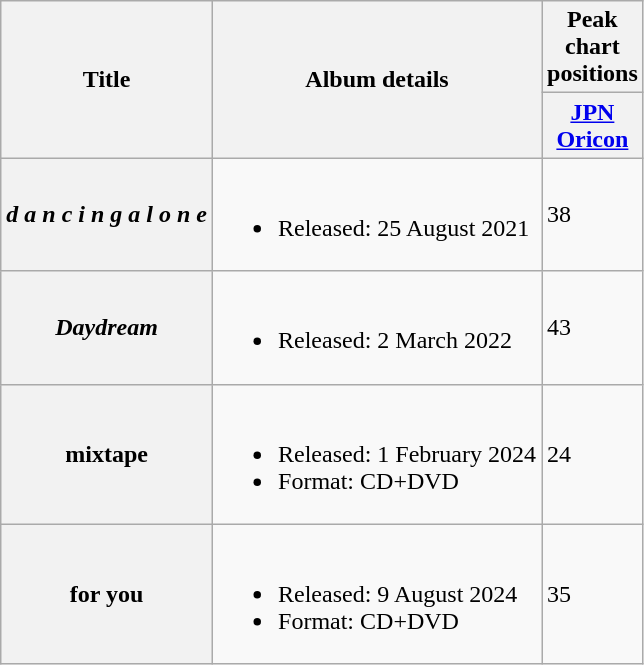<table class="wikitable">
<tr>
<th rowspan="2">Title</th>
<th rowspan="2">Album details</th>
<th>Peak<br>chart<br>positions</th>
</tr>
<tr>
<th><a href='#'>JPN</a><br><a href='#'>Oricon</a></th>
</tr>
<tr>
<th><strong><em>d a n c i n g a l o n e</em></strong></th>
<td><br><ul><li>Released: 25 August 2021</li></ul></td>
<td>38</td>
</tr>
<tr>
<th><strong><em>Daydream</em></strong></th>
<td><br><ul><li>Released: 2 March 2022</li></ul></td>
<td>43</td>
</tr>
<tr>
<th><strong>mixtape</strong></th>
<td><br><ul><li>Released: 1 February 2024</li><li>Format: CD+DVD</li></ul></td>
<td>24</td>
</tr>
<tr>
<th><strong>for you</strong></th>
<td><br><ul><li>Released: 9 August 2024</li><li>Format: CD+DVD</li></ul></td>
<td>35</td>
</tr>
</table>
